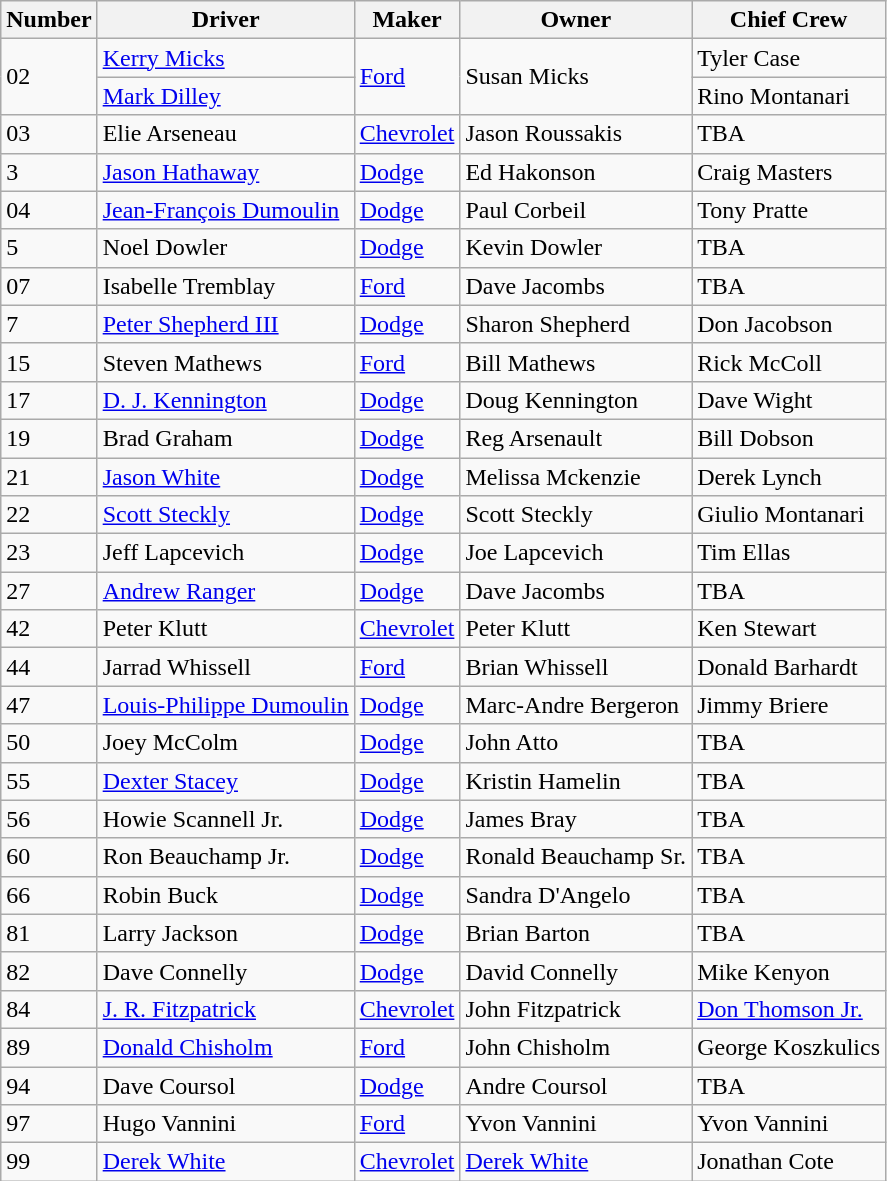<table class="wikitable">
<tr>
<th>Number</th>
<th>Driver</th>
<th>Maker</th>
<th>Owner</th>
<th>Chief Crew</th>
</tr>
<tr>
<td rowspan=2>02</td>
<td><a href='#'>Kerry Micks</a></td>
<td rowspan=2><a href='#'>Ford</a></td>
<td rowspan=2>Susan Micks</td>
<td>Tyler Case</td>
</tr>
<tr>
<td><a href='#'>Mark Dilley</a></td>
<td>Rino Montanari</td>
</tr>
<tr>
<td>03</td>
<td>Elie Arseneau</td>
<td><a href='#'>Chevrolet</a></td>
<td>Jason Roussakis</td>
<td>TBA</td>
</tr>
<tr>
<td>3</td>
<td><a href='#'>Jason Hathaway</a></td>
<td><a href='#'>Dodge</a></td>
<td>Ed Hakonson</td>
<td>Craig Masters</td>
</tr>
<tr>
<td>04</td>
<td><a href='#'>Jean-François Dumoulin</a></td>
<td><a href='#'>Dodge</a></td>
<td>Paul Corbeil</td>
<td>Tony Pratte</td>
</tr>
<tr>
<td>5</td>
<td>Noel Dowler</td>
<td><a href='#'>Dodge</a></td>
<td>Kevin Dowler</td>
<td>TBA</td>
</tr>
<tr>
<td>07</td>
<td>Isabelle Tremblay</td>
<td><a href='#'>Ford</a></td>
<td>Dave Jacombs</td>
<td>TBA</td>
</tr>
<tr>
<td>7</td>
<td><a href='#'>Peter Shepherd III</a></td>
<td><a href='#'>Dodge</a></td>
<td>Sharon Shepherd</td>
<td>Don Jacobson</td>
</tr>
<tr>
<td>15</td>
<td>Steven Mathews</td>
<td><a href='#'>Ford</a></td>
<td>Bill Mathews</td>
<td>Rick McColl</td>
</tr>
<tr>
<td>17</td>
<td><a href='#'>D. J. Kennington</a></td>
<td><a href='#'>Dodge</a></td>
<td>Doug Kennington</td>
<td>Dave Wight</td>
</tr>
<tr>
<td>19</td>
<td>Brad Graham</td>
<td><a href='#'>Dodge</a></td>
<td>Reg Arsenault</td>
<td>Bill Dobson</td>
</tr>
<tr>
<td>21</td>
<td><a href='#'>Jason White</a></td>
<td><a href='#'>Dodge</a></td>
<td>Melissa Mckenzie</td>
<td>Derek Lynch</td>
</tr>
<tr>
<td>22</td>
<td><a href='#'>Scott Steckly</a></td>
<td><a href='#'>Dodge</a></td>
<td>Scott Steckly</td>
<td>Giulio Montanari</td>
</tr>
<tr>
<td>23</td>
<td>Jeff Lapcevich</td>
<td><a href='#'>Dodge</a></td>
<td>Joe Lapcevich</td>
<td>Tim Ellas</td>
</tr>
<tr>
<td>27</td>
<td><a href='#'>Andrew Ranger</a></td>
<td><a href='#'>Dodge</a></td>
<td>Dave Jacombs</td>
<td>TBA</td>
</tr>
<tr>
<td>42</td>
<td>Peter Klutt</td>
<td><a href='#'>Chevrolet</a></td>
<td>Peter Klutt</td>
<td>Ken Stewart</td>
</tr>
<tr>
<td>44</td>
<td>Jarrad Whissell</td>
<td><a href='#'>Ford</a></td>
<td>Brian Whissell</td>
<td>Donald Barhardt</td>
</tr>
<tr>
<td>47</td>
<td><a href='#'>Louis-Philippe Dumoulin</a></td>
<td><a href='#'>Dodge</a></td>
<td>Marc-Andre Bergeron</td>
<td>Jimmy Briere</td>
</tr>
<tr>
<td>50</td>
<td>Joey McColm</td>
<td><a href='#'>Dodge</a></td>
<td>John Atto</td>
<td>TBA</td>
</tr>
<tr>
<td>55</td>
<td><a href='#'>Dexter Stacey</a></td>
<td><a href='#'>Dodge</a></td>
<td>Kristin Hamelin</td>
<td>TBA</td>
</tr>
<tr>
<td>56</td>
<td>Howie Scannell Jr.</td>
<td><a href='#'>Dodge</a></td>
<td>James Bray</td>
<td>TBA</td>
</tr>
<tr>
<td>60</td>
<td>Ron Beauchamp Jr.</td>
<td><a href='#'>Dodge</a></td>
<td>Ronald Beauchamp Sr.</td>
<td>TBA</td>
</tr>
<tr>
<td>66</td>
<td>Robin Buck</td>
<td><a href='#'>Dodge</a></td>
<td>Sandra D'Angelo</td>
<td>TBA</td>
</tr>
<tr>
<td>81</td>
<td>Larry Jackson</td>
<td><a href='#'>Dodge</a></td>
<td>Brian Barton</td>
<td>TBA</td>
</tr>
<tr>
<td>82</td>
<td>Dave Connelly</td>
<td><a href='#'>Dodge</a></td>
<td>David Connelly</td>
<td>Mike Kenyon</td>
</tr>
<tr>
<td>84</td>
<td><a href='#'>J. R. Fitzpatrick</a></td>
<td><a href='#'>Chevrolet</a></td>
<td>John Fitzpatrick</td>
<td><a href='#'>Don Thomson Jr.</a></td>
</tr>
<tr>
<td>89</td>
<td><a href='#'>Donald Chisholm</a></td>
<td><a href='#'>Ford</a></td>
<td>John Chisholm</td>
<td>George Koszkulics</td>
</tr>
<tr>
<td>94</td>
<td>Dave Coursol</td>
<td><a href='#'>Dodge</a></td>
<td>Andre Coursol</td>
<td>TBA</td>
</tr>
<tr>
<td>97</td>
<td>Hugo Vannini</td>
<td><a href='#'>Ford</a></td>
<td>Yvon Vannini</td>
<td>Yvon Vannini</td>
</tr>
<tr>
<td>99</td>
<td><a href='#'>Derek White</a></td>
<td><a href='#'>Chevrolet</a></td>
<td><a href='#'>Derek White</a></td>
<td>Jonathan Cote</td>
</tr>
</table>
